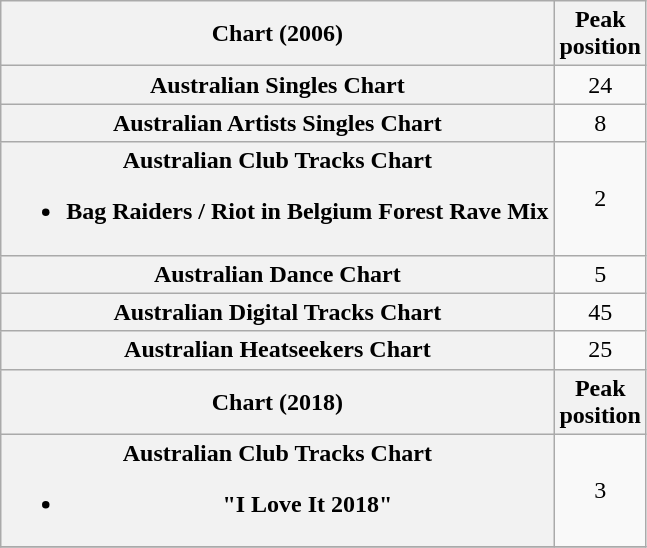<table class="wikitable plainrowheaders sortable" style="text-align:center;" border="1">
<tr>
<th scope="col">Chart (2006)</th>
<th scope="col">Peak<br>position</th>
</tr>
<tr>
<th scope="row">Australian Singles Chart</th>
<td>24</td>
</tr>
<tr>
<th scope="row">Australian Artists Singles Chart</th>
<td>8</td>
</tr>
<tr>
<th scope="row">Australian Club Tracks Chart<br><ul><li>Bag Raiders / Riot in Belgium Forest Rave Mix</li></ul></th>
<td>2</td>
</tr>
<tr>
<th scope="row">Australian Dance Chart</th>
<td>5</td>
</tr>
<tr>
<th scope="row">Australian Digital Tracks Chart</th>
<td>45</td>
</tr>
<tr>
<th scope="row">Australian Heatseekers Chart</th>
<td>25</td>
</tr>
<tr>
<th scope="col">Chart (2018)</th>
<th scope="col">Peak<br>position</th>
</tr>
<tr>
<th scope="row">Australian Club Tracks Chart<br><ul><li>"I Love It 2018"</li></ul></th>
<td>3</td>
</tr>
<tr>
</tr>
</table>
